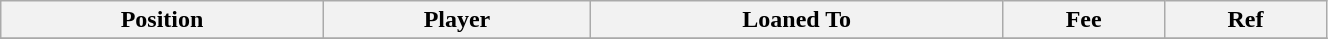<table class="wikitable sortable" style="width:70%; text-align:center; font-size:100%; text-align:left;">
<tr>
<th>Position</th>
<th>Player</th>
<th>Loaned To</th>
<th>Fee</th>
<th>Ref</th>
</tr>
<tr>
</tr>
</table>
